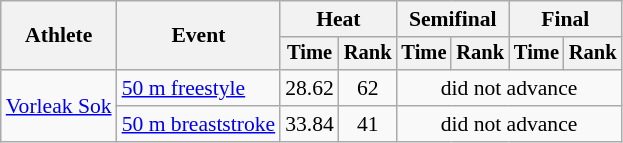<table class="wikitable" style="text-align:center; font-size:90%">
<tr>
<th rowspan="2">Athlete</th>
<th rowspan="2">Event</th>
<th colspan="2">Heat</th>
<th colspan="2">Semifinal</th>
<th colspan="2">Final</th>
</tr>
<tr style="font-size:95%">
<th>Time</th>
<th>Rank</th>
<th>Time</th>
<th>Rank</th>
<th>Time</th>
<th>Rank</th>
</tr>
<tr>
<td align=left rowspan=2><a href='#'>Vorleak Sok</a></td>
<td align=left><a href='#'>50 m freestyle</a></td>
<td>28.62</td>
<td>62</td>
<td colspan=4>did not advance</td>
</tr>
<tr>
<td align=left><a href='#'>50 m breaststroke</a></td>
<td>33.84</td>
<td>41</td>
<td colspan=4>did not advance</td>
</tr>
</table>
